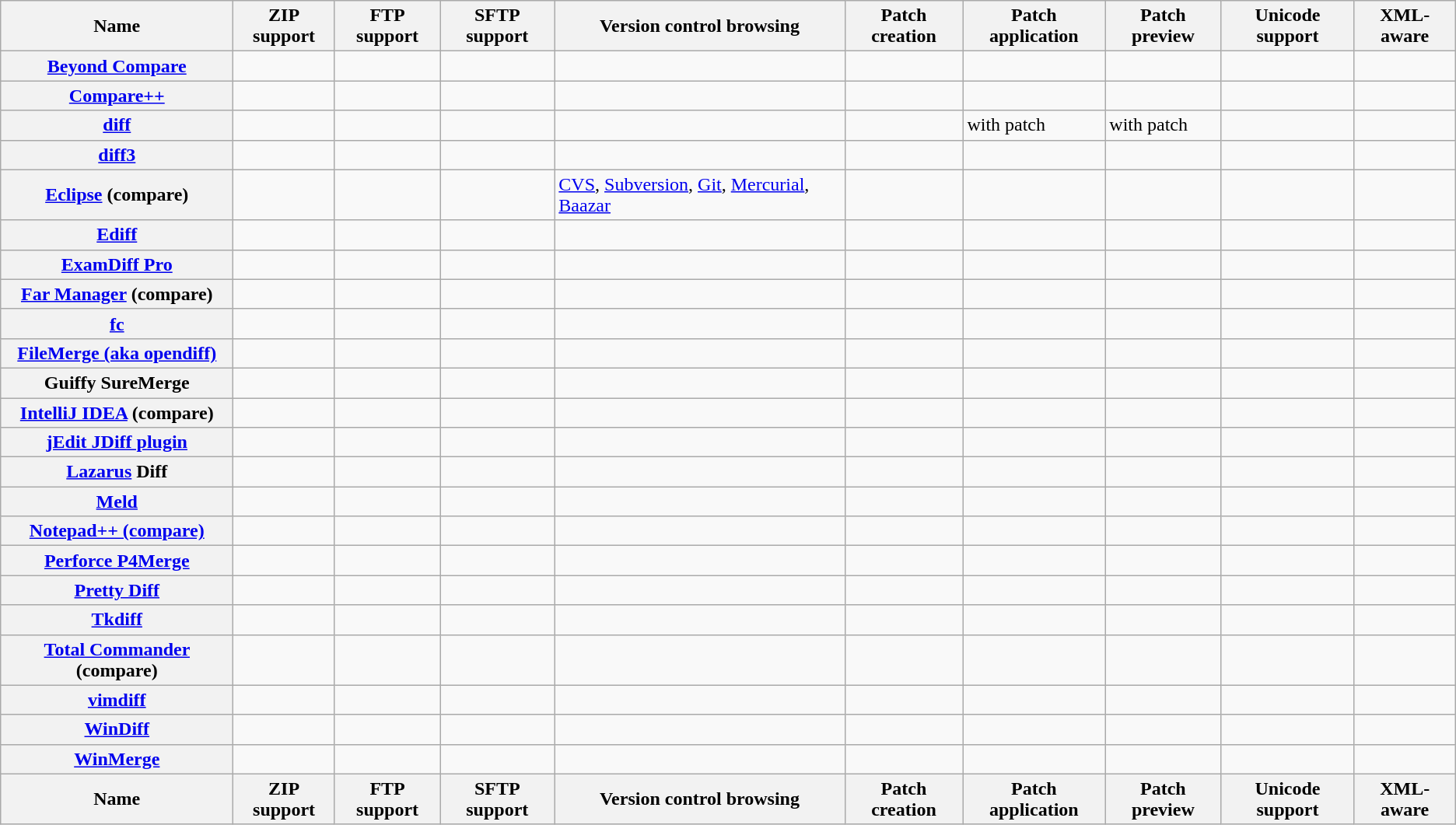<table class="wikitable sortable">
<tr>
<th style="width:12em">Name</th>
<th>ZIP support</th>
<th>FTP support</th>
<th>SFTP support</th>
<th>Version control browsing</th>
<th>Patch creation</th>
<th>Patch application</th>
<th>Patch preview</th>
<th>Unicode support</th>
<th>XML-aware</th>
</tr>
<tr>
<th><a href='#'>Beyond Compare</a></th>
<td></td>
<td></td>
<td></td>
<td></td>
<td></td>
<td></td>
<td></td>
<td></td>
<td></td>
</tr>
<tr>
<th><a href='#'>Compare++</a></th>
<td></td>
<td></td>
<td></td>
<td></td>
<td></td>
<td></td>
<td></td>
<td></td>
<td></td>
</tr>
<tr>
<th><a href='#'>diff</a></th>
<td></td>
<td></td>
<td></td>
<td></td>
<td></td>
<td> with patch</td>
<td> with patch</td>
<td></td>
<td></td>
</tr>
<tr>
<th><a href='#'>diff3</a></th>
<td></td>
<td></td>
<td></td>
<td></td>
<td></td>
<td></td>
<td></td>
<td></td>
<td></td>
</tr>
<tr>
<th><a href='#'>Eclipse</a> (compare)</th>
<td></td>
<td></td>
<td></td>
<td> <a href='#'>CVS</a>, <a href='#'>Subversion</a>, <a href='#'>Git</a>, <a href='#'>Mercurial</a>, <a href='#'>Baazar</a></td>
<td></td>
<td></td>
<td></td>
<td></td>
<td></td>
</tr>
<tr>
<th><a href='#'>Ediff</a></th>
<td></td>
<td></td>
<td></td>
<td></td>
<td></td>
<td></td>
<td></td>
<td></td>
<td></td>
</tr>
<tr>
<th><a href='#'>ExamDiff Pro</a></th>
<td></td>
<td></td>
<td></td>
<td></td>
<td></td>
<td></td>
<td></td>
<td></td>
<td></td>
</tr>
<tr>
<th><a href='#'>Far Manager</a> (compare)</th>
<td></td>
<td></td>
<td></td>
<td></td>
<td></td>
<td></td>
<td></td>
<td></td>
<td></td>
</tr>
<tr>
<th><a href='#'>fc</a></th>
<td></td>
<td></td>
<td></td>
<td></td>
<td></td>
<td></td>
<td></td>
<td></td>
<td></td>
</tr>
<tr>
<th><a href='#'>FileMerge (aka opendiff)</a></th>
<td></td>
<td></td>
<td></td>
<td></td>
<td></td>
<td></td>
<td></td>
<td></td>
<td></td>
</tr>
<tr>
<th>Guiffy SureMerge</th>
<td></td>
<td></td>
<td></td>
<td></td>
<td></td>
<td></td>
<td></td>
<td></td>
<td></td>
</tr>
<tr>
<th><a href='#'>IntelliJ IDEA</a> (compare)</th>
<td></td>
<td></td>
<td></td>
<td></td>
<td></td>
<td></td>
<td></td>
<td></td>
<td></td>
</tr>
<tr>
<th><a href='#'>jEdit JDiff plugin</a></th>
<td></td>
<td></td>
<td></td>
<td></td>
<td></td>
<td></td>
<td></td>
<td></td>
<td></td>
</tr>
<tr>
<th><a href='#'>Lazarus</a> Diff</th>
<td></td>
<td></td>
<td></td>
<td></td>
<td></td>
<td></td>
<td></td>
<td></td>
<td></td>
</tr>
<tr>
<th><a href='#'>Meld</a></th>
<td></td>
<td></td>
<td></td>
<td></td>
<td></td>
<td></td>
<td></td>
<td></td>
<td></td>
</tr>
<tr>
<th><a href='#'>Notepad++ (compare)</a></th>
<td></td>
<td></td>
<td></td>
<td></td>
<td></td>
<td></td>
<td></td>
<td></td>
<td></td>
</tr>
<tr>
<th><a href='#'>Perforce P4Merge</a></th>
<td></td>
<td></td>
<td></td>
<td></td>
<td></td>
<td></td>
<td></td>
<td></td>
<td></td>
</tr>
<tr>
<th><a href='#'>Pretty Diff</a></th>
<td></td>
<td></td>
<td></td>
<td></td>
<td></td>
<td></td>
<td></td>
<td></td>
<td></td>
</tr>
<tr>
<th><a href='#'>Tkdiff</a></th>
<td></td>
<td></td>
<td></td>
<td></td>
<td></td>
<td></td>
<td></td>
<td></td>
<td></td>
</tr>
<tr>
<th><a href='#'>Total Commander</a> (compare)</th>
<td></td>
<td></td>
<td></td>
<td></td>
<td></td>
<td></td>
<td></td>
<td></td>
<td></td>
</tr>
<tr>
<th><a href='#'>vimdiff</a></th>
<td></td>
<td></td>
<td></td>
<td></td>
<td></td>
<td></td>
<td></td>
<td></td>
<td></td>
</tr>
<tr>
<th><a href='#'>WinDiff</a></th>
<td></td>
<td></td>
<td></td>
<td></td>
<td></td>
<td></td>
<td></td>
<td></td>
<td></td>
</tr>
<tr>
<th><a href='#'>WinMerge</a></th>
<td></td>
<td></td>
<td></td>
<td></td>
<td></td>
<td></td>
<td></td>
<td></td>
<td></td>
</tr>
<tr style="background: #ececec;" class="sortbottom">
<th style="width:12em">Name</th>
<th>ZIP support</th>
<th>FTP support</th>
<th>SFTP support</th>
<th>Version control browsing</th>
<th>Patch creation</th>
<th>Patch application</th>
<th>Patch preview</th>
<th>Unicode support</th>
<th>XML-aware</th>
</tr>
</table>
